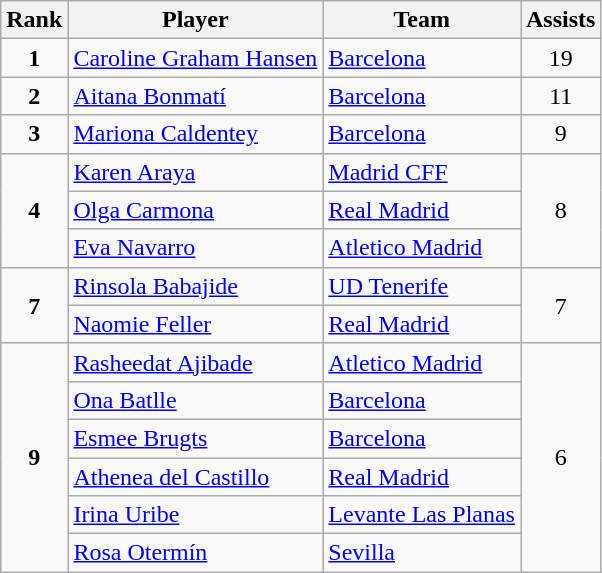<table class="wikitable" style="text-align:center">
<tr>
<th>Rank</th>
<th>Player</th>
<th>Team</th>
<th>Assists</th>
</tr>
<tr>
<td><strong>1</strong></td>
<td align="left"> <a href='#'>Caroline Graham Hansen</a></td>
<td align="left"><a href='#'>Barcelona</a></td>
<td>19</td>
</tr>
<tr>
<td><strong>2</strong></td>
<td align="left"> <a href='#'>Aitana Bonmatí</a></td>
<td align="left"><a href='#'>Barcelona</a></td>
<td>11</td>
</tr>
<tr>
<td><strong>3</strong></td>
<td align="left"> <a href='#'>Mariona Caldentey</a></td>
<td align="left"><a href='#'>Barcelona</a></td>
<td>9</td>
</tr>
<tr>
<td rowspan=3><strong>4</strong></td>
<td align="left"> <a href='#'>Karen Araya</a></td>
<td align="left"><a href='#'>Madrid CFF</a></td>
<td rowspan=3>8</td>
</tr>
<tr>
<td align="left"> <a href='#'>Olga Carmona</a></td>
<td align="left"><a href='#'>Real Madrid</a></td>
</tr>
<tr>
<td align="left"> <a href='#'>Eva Navarro</a></td>
<td align="left"><a href='#'>Atletico Madrid</a></td>
</tr>
<tr>
<td rowspan=2><strong>7</strong></td>
<td align="left"> <a href='#'>Rinsola Babajide</a></td>
<td align="left"><a href='#'>UD Tenerife</a></td>
<td rowspan=2>7</td>
</tr>
<tr>
<td align="left"> <a href='#'>Naomie Feller</a></td>
<td align="left"><a href='#'>Real Madrid</a></td>
</tr>
<tr>
<td rowspan=6><strong>9</strong></td>
<td align="left"> <a href='#'>Rasheedat Ajibade</a></td>
<td align="left"><a href='#'>Atletico Madrid</a></td>
<td rowspan=6>6</td>
</tr>
<tr>
<td align="left"> <a href='#'>Ona Batlle</a></td>
<td align="left"><a href='#'>Barcelona</a></td>
</tr>
<tr>
<td align="left"> <a href='#'>Esmee Brugts</a></td>
<td align="left"><a href='#'>Barcelona</a></td>
</tr>
<tr>
<td align="left"> <a href='#'>Athenea del Castillo</a></td>
<td align="left"><a href='#'>Real Madrid</a></td>
</tr>
<tr>
<td align="left"> <a href='#'>Irina Uribe</a></td>
<td align="left"><a href='#'>Levante Las Planas</a></td>
</tr>
<tr>
<td align="left"> <a href='#'>Rosa Otermín</a></td>
<td align="left"><a href='#'>Sevilla</a></td>
</tr>
</table>
